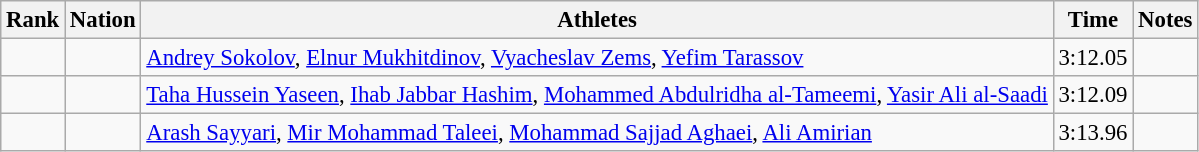<table class="wikitable sortable" style="text-align:center;font-size:95%">
<tr>
<th>Rank</th>
<th>Nation</th>
<th>Athletes</th>
<th>Time</th>
<th>Notes</th>
</tr>
<tr>
<td></td>
<td align=left></td>
<td align=left><a href='#'>Andrey Sokolov</a>, <a href='#'>Elnur Mukhitdinov</a>, <a href='#'>Vyacheslav Zems</a>, <a href='#'>Yefim Tarassov</a></td>
<td>3:12.05</td>
<td></td>
</tr>
<tr>
<td></td>
<td align=left></td>
<td align=left><a href='#'>Taha Hussein Yaseen</a>, <a href='#'>Ihab Jabbar Hashim</a>, <a href='#'>Mohammed Abdulridha al-Tameemi</a>, <a href='#'>Yasir Ali al-Saadi</a></td>
<td>3:12.09</td>
<td></td>
</tr>
<tr>
<td></td>
<td align=left></td>
<td align=left><a href='#'>Arash Sayyari</a>, <a href='#'>Mir Mohammad Taleei</a>, <a href='#'>Mohammad Sajjad Aghaei</a>, <a href='#'>Ali Amirian</a></td>
<td>3:13.96</td>
<td></td>
</tr>
</table>
